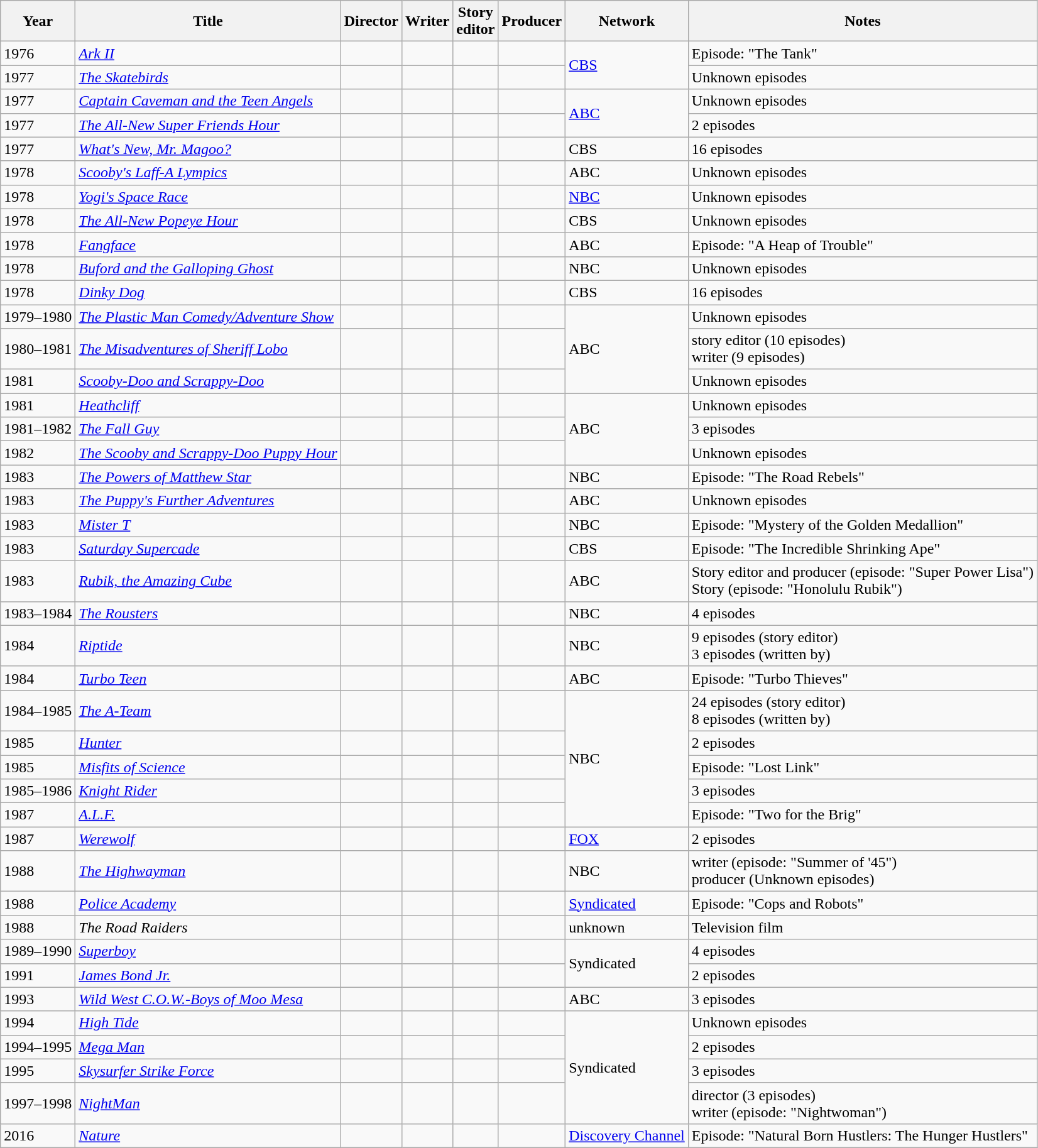<table class="wikitable">
<tr>
<th>Year</th>
<th>Title</th>
<th>Director</th>
<th>Writer</th>
<th>Story<br>editor</th>
<th>Producer</th>
<th>Network</th>
<th>Notes</th>
</tr>
<tr>
<td>1976</td>
<td><em><a href='#'>Ark II</a></em></td>
<td></td>
<td></td>
<td></td>
<td></td>
<td rowspan="2"><a href='#'>CBS</a></td>
<td>Episode: "The Tank"</td>
</tr>
<tr>
<td>1977</td>
<td><em><a href='#'>The Skatebirds</a></em></td>
<td></td>
<td></td>
<td></td>
<td></td>
<td>Unknown episodes</td>
</tr>
<tr>
<td>1977</td>
<td><em><a href='#'>Captain Caveman and the Teen Angels</a></em></td>
<td></td>
<td></td>
<td></td>
<td></td>
<td rowspan="2"><a href='#'>ABC</a></td>
<td>Unknown episodes</td>
</tr>
<tr>
<td>1977</td>
<td><em><a href='#'>The All-New Super Friends Hour</a></em></td>
<td></td>
<td></td>
<td></td>
<td></td>
<td>2 episodes</td>
</tr>
<tr>
<td>1977</td>
<td><em><a href='#'>What's New, Mr. Magoo?</a></em></td>
<td></td>
<td></td>
<td></td>
<td></td>
<td>CBS</td>
<td>16 episodes</td>
</tr>
<tr>
<td>1978</td>
<td><em><a href='#'>Scooby's Laff-A Lympics</a></em></td>
<td></td>
<td></td>
<td></td>
<td></td>
<td>ABC</td>
<td>Unknown episodes</td>
</tr>
<tr>
<td>1978</td>
<td><em><a href='#'>Yogi's Space Race</a></em></td>
<td></td>
<td></td>
<td></td>
<td></td>
<td><a href='#'>NBC</a></td>
<td>Unknown episodes</td>
</tr>
<tr>
<td>1978</td>
<td><em><a href='#'>The All-New Popeye Hour</a></em></td>
<td></td>
<td></td>
<td></td>
<td></td>
<td>CBS</td>
<td>Unknown episodes</td>
</tr>
<tr>
<td>1978</td>
<td><em><a href='#'>Fangface</a></em></td>
<td></td>
<td></td>
<td></td>
<td></td>
<td>ABC</td>
<td>Episode: "A Heap of Trouble"</td>
</tr>
<tr>
<td>1978</td>
<td><em><a href='#'>Buford and the Galloping Ghost</a></em></td>
<td></td>
<td></td>
<td></td>
<td></td>
<td>NBC</td>
<td>Unknown episodes</td>
</tr>
<tr>
<td>1978</td>
<td><em><a href='#'>Dinky Dog</a></em></td>
<td></td>
<td></td>
<td></td>
<td></td>
<td>CBS</td>
<td>16 episodes</td>
</tr>
<tr>
<td>1979–1980</td>
<td><em><a href='#'>The Plastic Man Comedy/Adventure Show</a></em></td>
<td></td>
<td></td>
<td></td>
<td></td>
<td rowspan="3">ABC</td>
<td>Unknown episodes</td>
</tr>
<tr>
<td>1980–1981</td>
<td><em><a href='#'>The Misadventures of Sheriff Lobo</a></em></td>
<td></td>
<td></td>
<td></td>
<td></td>
<td>story editor (10 episodes)<br>writer (9 episodes)</td>
</tr>
<tr>
<td>1981</td>
<td><em><a href='#'>Scooby-Doo and Scrappy-Doo</a></em></td>
<td></td>
<td></td>
<td></td>
<td></td>
<td>Unknown episodes</td>
</tr>
<tr>
<td>1981</td>
<td><em><a href='#'>Heathcliff</a></em></td>
<td></td>
<td></td>
<td></td>
<td></td>
<td rowspan="3">ABC</td>
<td>Unknown episodes</td>
</tr>
<tr>
<td>1981–1982</td>
<td><em><a href='#'>The Fall Guy</a></em></td>
<td></td>
<td></td>
<td></td>
<td></td>
<td>3 episodes</td>
</tr>
<tr>
<td>1982</td>
<td><em><a href='#'>The Scooby and Scrappy-Doo Puppy Hour</a></em></td>
<td></td>
<td></td>
<td></td>
<td></td>
<td>Unknown episodes</td>
</tr>
<tr>
<td>1983</td>
<td><em><a href='#'>The Powers of Matthew Star</a></em></td>
<td></td>
<td></td>
<td></td>
<td></td>
<td>NBC</td>
<td>Episode: "The Road Rebels"</td>
</tr>
<tr>
<td>1983</td>
<td><em><a href='#'>The Puppy's Further Adventures</a></em></td>
<td></td>
<td></td>
<td></td>
<td></td>
<td>ABC</td>
<td>Unknown episodes</td>
</tr>
<tr>
<td>1983</td>
<td><em><a href='#'>Mister T</a></em></td>
<td></td>
<td></td>
<td></td>
<td></td>
<td>NBC</td>
<td>Episode: "Mystery of the Golden Medallion"</td>
</tr>
<tr>
<td>1983</td>
<td><em><a href='#'>Saturday Supercade</a></em></td>
<td></td>
<td></td>
<td></td>
<td></td>
<td>CBS</td>
<td>Episode: "The Incredible Shrinking Ape"</td>
</tr>
<tr>
<td>1983</td>
<td><em><a href='#'>Rubik, the Amazing Cube</a></em></td>
<td></td>
<td></td>
<td></td>
<td></td>
<td>ABC</td>
<td>Story editor and producer (episode: "Super Power Lisa")<br>Story (episode: "Honolulu Rubik")</td>
</tr>
<tr>
<td>1983–1984</td>
<td><em><a href='#'>The Rousters</a></em></td>
<td></td>
<td></td>
<td></td>
<td></td>
<td>NBC</td>
<td>4 episodes</td>
</tr>
<tr>
<td>1984</td>
<td><em><a href='#'>Riptide</a></em></td>
<td></td>
<td></td>
<td></td>
<td></td>
<td>NBC</td>
<td>9 episodes (story editor)<br>3 episodes (written by)</td>
</tr>
<tr>
<td>1984</td>
<td><em><a href='#'>Turbo Teen</a></em></td>
<td></td>
<td></td>
<td></td>
<td></td>
<td>ABC</td>
<td>Episode: "Turbo Thieves"</td>
</tr>
<tr>
<td>1984–1985</td>
<td><em><a href='#'>The A-Team</a></em></td>
<td></td>
<td></td>
<td></td>
<td></td>
<td rowspan="5">NBC</td>
<td>24 episodes (story editor)<br>8 episodes (written by)</td>
</tr>
<tr>
<td>1985</td>
<td><em><a href='#'>Hunter</a></em></td>
<td></td>
<td></td>
<td></td>
<td></td>
<td>2 episodes</td>
</tr>
<tr>
<td>1985</td>
<td><em><a href='#'>Misfits of Science</a></em></td>
<td></td>
<td></td>
<td></td>
<td></td>
<td>Episode: "Lost Link"</td>
</tr>
<tr>
<td>1985–1986</td>
<td><em><a href='#'>Knight Rider</a></em></td>
<td></td>
<td></td>
<td></td>
<td></td>
<td>3 episodes</td>
</tr>
<tr>
<td>1987</td>
<td><em><a href='#'>A.L.F.</a></em></td>
<td></td>
<td></td>
<td></td>
<td></td>
<td>Episode: "Two for the Brig"</td>
</tr>
<tr>
<td>1987</td>
<td><em><a href='#'>Werewolf</a></em></td>
<td></td>
<td></td>
<td></td>
<td></td>
<td><a href='#'>FOX</a></td>
<td>2 episodes</td>
</tr>
<tr>
<td>1988</td>
<td><em><a href='#'>The Highwayman</a></em></td>
<td></td>
<td></td>
<td></td>
<td></td>
<td>NBC</td>
<td>writer (episode: "Summer of '45")<br>producer (Unknown episodes)</td>
</tr>
<tr>
<td>1988</td>
<td><em><a href='#'>Police Academy</a></em></td>
<td></td>
<td></td>
<td></td>
<td></td>
<td><a href='#'>Syndicated</a></td>
<td>Episode: "Cops and Robots"</td>
</tr>
<tr>
<td>1988</td>
<td><em>The Road Raiders</em></td>
<td></td>
<td></td>
<td></td>
<td></td>
<td>unknown</td>
<td>Television film</td>
</tr>
<tr>
<td>1989–1990</td>
<td><em><a href='#'>Superboy</a></em></td>
<td></td>
<td></td>
<td></td>
<td></td>
<td rowspan="2">Syndicated</td>
<td>4 episodes</td>
</tr>
<tr>
<td>1991</td>
<td><em><a href='#'>James Bond Jr.</a></em></td>
<td></td>
<td></td>
<td></td>
<td></td>
<td>2 episodes</td>
</tr>
<tr>
<td>1993</td>
<td><em><a href='#'>Wild West C.O.W.-Boys of Moo Mesa</a></em></td>
<td></td>
<td></td>
<td></td>
<td></td>
<td>ABC</td>
<td>3 episodes</td>
</tr>
<tr>
<td>1994</td>
<td><em><a href='#'>High Tide</a></em></td>
<td></td>
<td></td>
<td></td>
<td></td>
<td rowspan="4">Syndicated</td>
<td>Unknown episodes</td>
</tr>
<tr>
<td>1994–1995</td>
<td><em><a href='#'>Mega Man</a></em></td>
<td></td>
<td></td>
<td></td>
<td></td>
<td>2 episodes</td>
</tr>
<tr>
<td>1995</td>
<td><em><a href='#'>Skysurfer Strike Force</a></em></td>
<td></td>
<td></td>
<td></td>
<td></td>
<td>3 episodes</td>
</tr>
<tr>
<td>1997–1998</td>
<td><em><a href='#'>NightMan</a></em></td>
<td></td>
<td></td>
<td></td>
<td></td>
<td>director (3 episodes)<br>writer (episode: "Nightwoman")</td>
</tr>
<tr>
<td>2016</td>
<td><em><a href='#'>Nature</a></em></td>
<td></td>
<td></td>
<td></td>
<td></td>
<td><a href='#'>Discovery Channel</a></td>
<td>Episode: "Natural Born Hustlers: The Hunger Hustlers"</td>
</tr>
</table>
